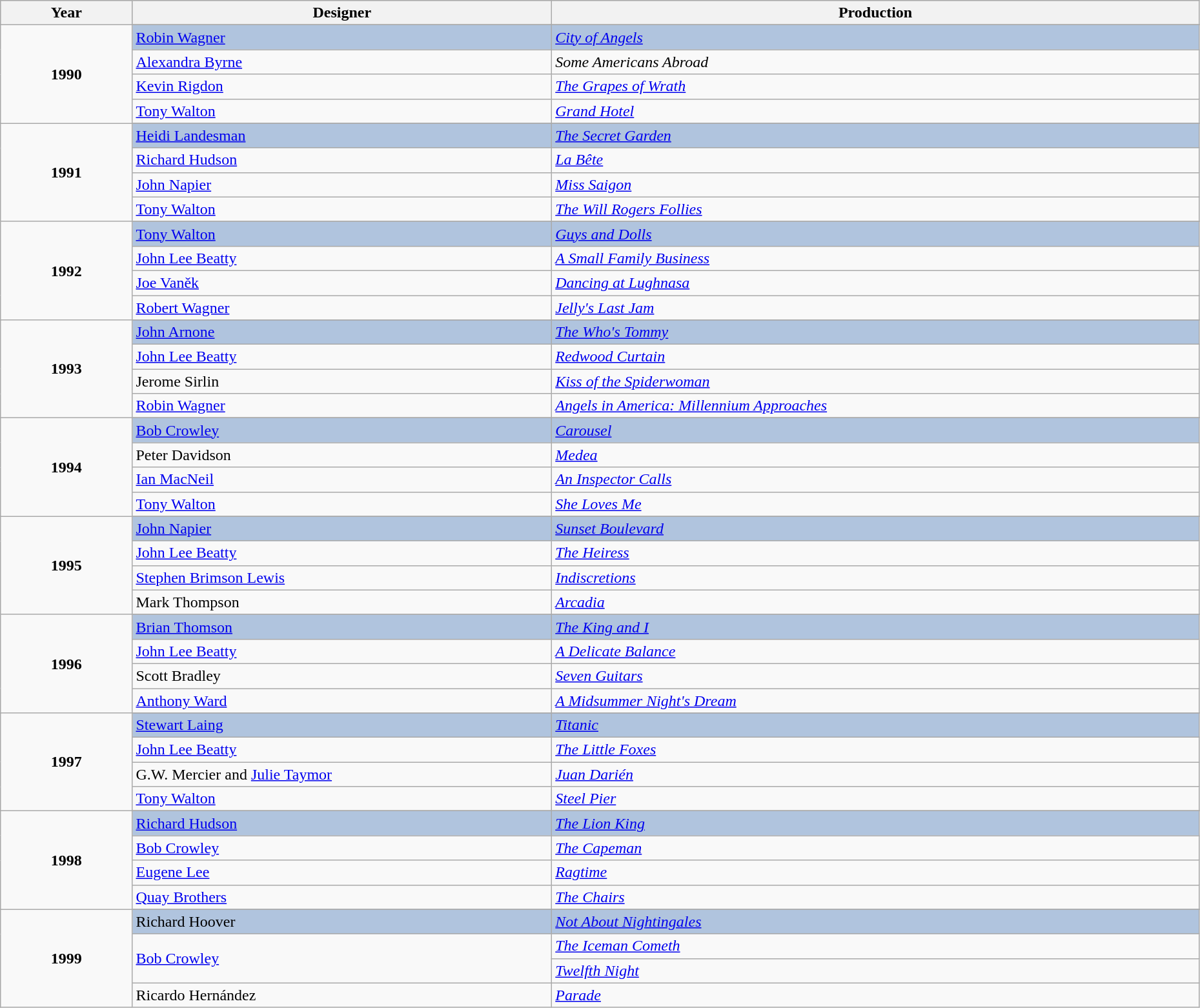<table class="wikitable" style="width:98%;">
<tr style="background:#bebebe;">
<th style="width:11%;">Year</th>
<th style="width:35%;">Designer</th>
<th style="width:54%;">Production</th>
</tr>
<tr>
<td rowspan="5" align="center"><strong>1990</strong><br></td>
</tr>
<tr style="background:#B0C4DE">
<td><a href='#'>Robin Wagner</a></td>
<td><em><a href='#'>City of Angels</a></em></td>
</tr>
<tr>
<td><a href='#'>Alexandra Byrne</a></td>
<td><em>Some Americans Abroad</em></td>
</tr>
<tr>
<td><a href='#'>Kevin Rigdon</a></td>
<td><em><a href='#'>The Grapes of Wrath</a></em></td>
</tr>
<tr>
<td><a href='#'>Tony Walton</a></td>
<td><em><a href='#'>Grand Hotel</a></em></td>
</tr>
<tr>
<td rowspan="5" align="center"><strong>1991</strong><br></td>
</tr>
<tr style="background:#B0C4DE">
<td><a href='#'>Heidi Landesman</a></td>
<td><em><a href='#'>The Secret Garden</a></em></td>
</tr>
<tr>
<td><a href='#'>Richard Hudson</a></td>
<td><em><a href='#'>La Bête</a></em></td>
</tr>
<tr>
<td><a href='#'>John Napier</a></td>
<td><em><a href='#'>Miss Saigon</a></em></td>
</tr>
<tr>
<td><a href='#'>Tony Walton</a></td>
<td><em><a href='#'>The Will Rogers Follies</a></em></td>
</tr>
<tr>
<td rowspan="5" align="center"><strong>1992</strong><br></td>
</tr>
<tr style="background:#B0C4DE">
<td><a href='#'>Tony Walton</a></td>
<td><em><a href='#'>Guys and Dolls</a></em></td>
</tr>
<tr>
<td><a href='#'>John Lee Beatty</a></td>
<td><em><a href='#'>A Small Family Business</a></em></td>
</tr>
<tr>
<td><a href='#'>Joe Vaněk</a></td>
<td><em><a href='#'>Dancing at Lughnasa</a></em></td>
</tr>
<tr>
<td><a href='#'>Robert Wagner</a></td>
<td><em><a href='#'>Jelly's Last Jam</a></em></td>
</tr>
<tr>
<td rowspan="5" align="center"><strong>1993</strong><br></td>
</tr>
<tr style="background:#B0C4DE">
<td><a href='#'>John Arnone</a></td>
<td><em><a href='#'>The Who's Tommy</a></em></td>
</tr>
<tr>
<td><a href='#'>John Lee Beatty</a></td>
<td><em><a href='#'>Redwood Curtain</a></em></td>
</tr>
<tr>
<td>Jerome Sirlin</td>
<td><em><a href='#'>Kiss of the Spiderwoman</a></em></td>
</tr>
<tr>
<td><a href='#'>Robin Wagner</a></td>
<td><em><a href='#'>Angels in America: Millennium Approaches</a></em></td>
</tr>
<tr>
<td rowspan="5" align="center"><strong>1994</strong><br></td>
</tr>
<tr style="background:#B0C4DE">
<td><a href='#'>Bob Crowley</a></td>
<td><em><a href='#'>Carousel</a></em></td>
</tr>
<tr>
<td>Peter Davidson</td>
<td><em><a href='#'>Medea</a></em></td>
</tr>
<tr>
<td><a href='#'>Ian MacNeil</a></td>
<td><em><a href='#'>An Inspector Calls</a></em></td>
</tr>
<tr>
<td><a href='#'>Tony Walton</a></td>
<td><em><a href='#'>She Loves Me</a></em></td>
</tr>
<tr>
<td rowspan="5" align="center"><strong>1995</strong><br></td>
</tr>
<tr style="background:#B0C4DE">
<td><a href='#'>John Napier</a></td>
<td><em><a href='#'>Sunset Boulevard</a></em></td>
</tr>
<tr>
<td><a href='#'>John Lee Beatty</a></td>
<td><em><a href='#'>The Heiress</a></em></td>
</tr>
<tr>
<td><a href='#'>Stephen Brimson Lewis</a></td>
<td><em><a href='#'>Indiscretions</a></em></td>
</tr>
<tr>
<td>Mark Thompson</td>
<td><em><a href='#'>Arcadia</a></em></td>
</tr>
<tr>
<td rowspan="5" align="center"><strong>1996</strong><br></td>
</tr>
<tr style="background:#B0C4DE">
<td><a href='#'>Brian Thomson</a></td>
<td><em><a href='#'>The King and I</a></em></td>
</tr>
<tr>
<td><a href='#'>John Lee Beatty</a></td>
<td><em><a href='#'>A Delicate Balance</a></em></td>
</tr>
<tr>
<td>Scott Bradley</td>
<td><em><a href='#'>Seven Guitars</a></em></td>
</tr>
<tr>
<td><a href='#'>Anthony Ward</a></td>
<td><em><a href='#'>A Midsummer Night's Dream</a></em></td>
</tr>
<tr>
<td rowspan="5" align="center"><strong>1997</strong><br></td>
</tr>
<tr style="background:#B0C4DE">
<td><a href='#'>Stewart Laing</a></td>
<td><em><a href='#'>Titanic</a></em></td>
</tr>
<tr>
<td><a href='#'>John Lee Beatty</a></td>
<td><em><a href='#'>The Little Foxes</a></em></td>
</tr>
<tr>
<td>G.W. Mercier and <a href='#'>Julie Taymor</a></td>
<td><em><a href='#'>Juan Darién</a></em></td>
</tr>
<tr>
<td><a href='#'>Tony Walton</a></td>
<td><em><a href='#'>Steel Pier</a></em></td>
</tr>
<tr>
<td rowspan="5" align="center"><strong>1998</strong><br></td>
</tr>
<tr style="background:#B0C4DE">
<td><a href='#'>Richard Hudson</a></td>
<td><em><a href='#'>The Lion King</a></em></td>
</tr>
<tr>
<td><a href='#'>Bob Crowley</a></td>
<td><em><a href='#'>The Capeman</a></em></td>
</tr>
<tr>
<td><a href='#'>Eugene Lee</a></td>
<td><em><a href='#'>Ragtime</a></em></td>
</tr>
<tr>
<td><a href='#'>Quay Brothers</a></td>
<td><em><a href='#'>The Chairs</a></em></td>
</tr>
<tr>
<td rowspan="5" align="center"><strong>1999</strong><br></td>
</tr>
<tr style="background:#B0C4DE">
<td>Richard Hoover</td>
<td><em><a href='#'>Not About Nightingales</a></em></td>
</tr>
<tr>
<td rowspan="2"><a href='#'>Bob Crowley</a></td>
<td><em><a href='#'>The Iceman Cometh</a></em></td>
</tr>
<tr>
<td><em><a href='#'>Twelfth Night</a></em></td>
</tr>
<tr>
<td>Ricardo Hernández</td>
<td><em><a href='#'>Parade</a></em></td>
</tr>
</table>
